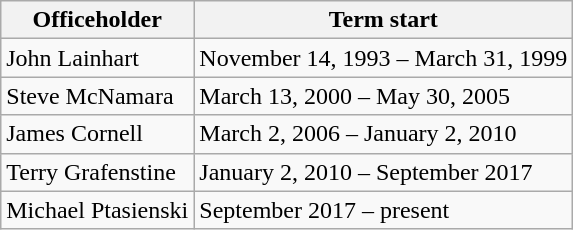<table class="wikitable sortable">
<tr style="vertical-align:bottom;">
<th>Officeholder</th>
<th>Term start</th>
</tr>
<tr>
<td>John Lainhart</td>
<td>November 14, 1993 – March 31, 1999</td>
</tr>
<tr>
<td>Steve McNamara</td>
<td>March 13, 2000 – May 30, 2005</td>
</tr>
<tr>
<td>James Cornell</td>
<td>March 2, 2006 – January 2, 2010</td>
</tr>
<tr>
<td>Terry Grafenstine</td>
<td>January 2, 2010 – September 2017<br></td>
</tr>
<tr>
<td>Michael Ptasienski</td>
<td>September 2017 – present<br></td>
</tr>
</table>
